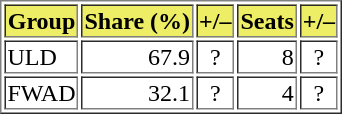<table border="1">
<tr style="background:#eeee66">
<th align="center">Group</th>
<th>Share (%)</th>
<th>+/–</th>
<th>Seats</th>
<th>+/–</th>
</tr>
<tr>
<td class="bgcolor5">ULD</td>
<td align="right">67.9</td>
<td align="center">?</td>
<td align="right">8</td>
<td align="center">?</td>
</tr>
<tr>
<td class="bgcolor5">FWAD</td>
<td align="right">32.1</td>
<td align="center">?</td>
<td align="right">4</td>
<td align="center">?</td>
</tr>
</table>
